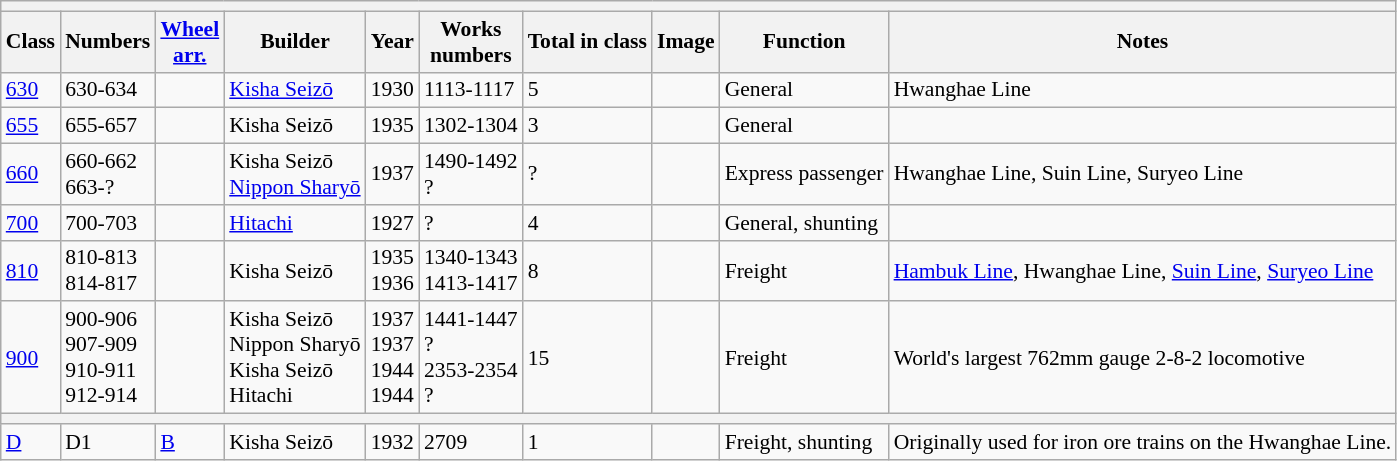<table class="wikitable" style="font-size:90%;">
<tr>
<th colspan=10></th>
</tr>
<tr>
<th>Class</th>
<th>Numbers</th>
<th><a href='#'>Wheel<br>arr.</a></th>
<th>Builder</th>
<th>Year</th>
<th>Works<br>numbers</th>
<th>Total in class</th>
<th>Image</th>
<th>Function</th>
<th>Notes</th>
</tr>
<tr>
<td><a href='#'>630</a></td>
<td>630-634</td>
<td></td>
<td><a href='#'>Kisha Seizō</a></td>
<td>1930</td>
<td>1113-1117</td>
<td>5</td>
<td></td>
<td>General</td>
<td>Hwanghae Line</td>
</tr>
<tr>
<td><a href='#'>655</a></td>
<td>655-657</td>
<td></td>
<td>Kisha Seizō</td>
<td>1935</td>
<td>1302-1304</td>
<td>3</td>
<td></td>
<td>General</td>
<td></td>
</tr>
<tr>
<td><a href='#'>660</a></td>
<td>660-662<br>663-?</td>
<td></td>
<td>Kisha Seizō<br><a href='#'>Nippon Sharyō</a></td>
<td>1937</td>
<td>1490-1492<br>?</td>
<td>?</td>
<td></td>
<td>Express passenger</td>
<td>Hwanghae Line, Suin Line, Suryeo Line</td>
</tr>
<tr>
<td><a href='#'>700</a></td>
<td>700-703</td>
<td></td>
<td><a href='#'>Hitachi</a></td>
<td>1927</td>
<td>?</td>
<td>4</td>
<td></td>
<td>General, shunting</td>
<td></td>
</tr>
<tr>
<td><a href='#'>810</a></td>
<td>810-813<br>814-817</td>
<td></td>
<td>Kisha Seizō</td>
<td>1935<br>1936</td>
<td>1340-1343<br>1413-1417</td>
<td>8</td>
<td></td>
<td>Freight</td>
<td><a href='#'>Hambuk Line</a>, Hwanghae Line, <a href='#'>Suin Line</a>, <a href='#'>Suryeo Line</a></td>
</tr>
<tr>
<td><a href='#'>900</a></td>
<td>900-906<br>907-909<br>910-911<br>912-914</td>
<td></td>
<td>Kisha Seizō<br>Nippon Sharyō<br>Kisha Seizō<br>Hitachi</td>
<td>1937<br>1937<br>1944<br>1944<br></td>
<td>1441-1447<br>?<br>2353-2354<br>?</td>
<td>15</td>
<td></td>
<td>Freight</td>
<td>World's largest 762mm gauge 2-8-2 locomotive</td>
</tr>
<tr>
<th colspan=10></th>
</tr>
<tr>
<td><a href='#'>D</a></td>
<td>D1</td>
<td><a href='#'>B</a></td>
<td>Kisha Seizō</td>
<td>1932</td>
<td>2709</td>
<td>1</td>
<td></td>
<td>Freight, shunting</td>
<td>Originally used for iron ore trains on the Hwanghae Line.</td>
</tr>
</table>
